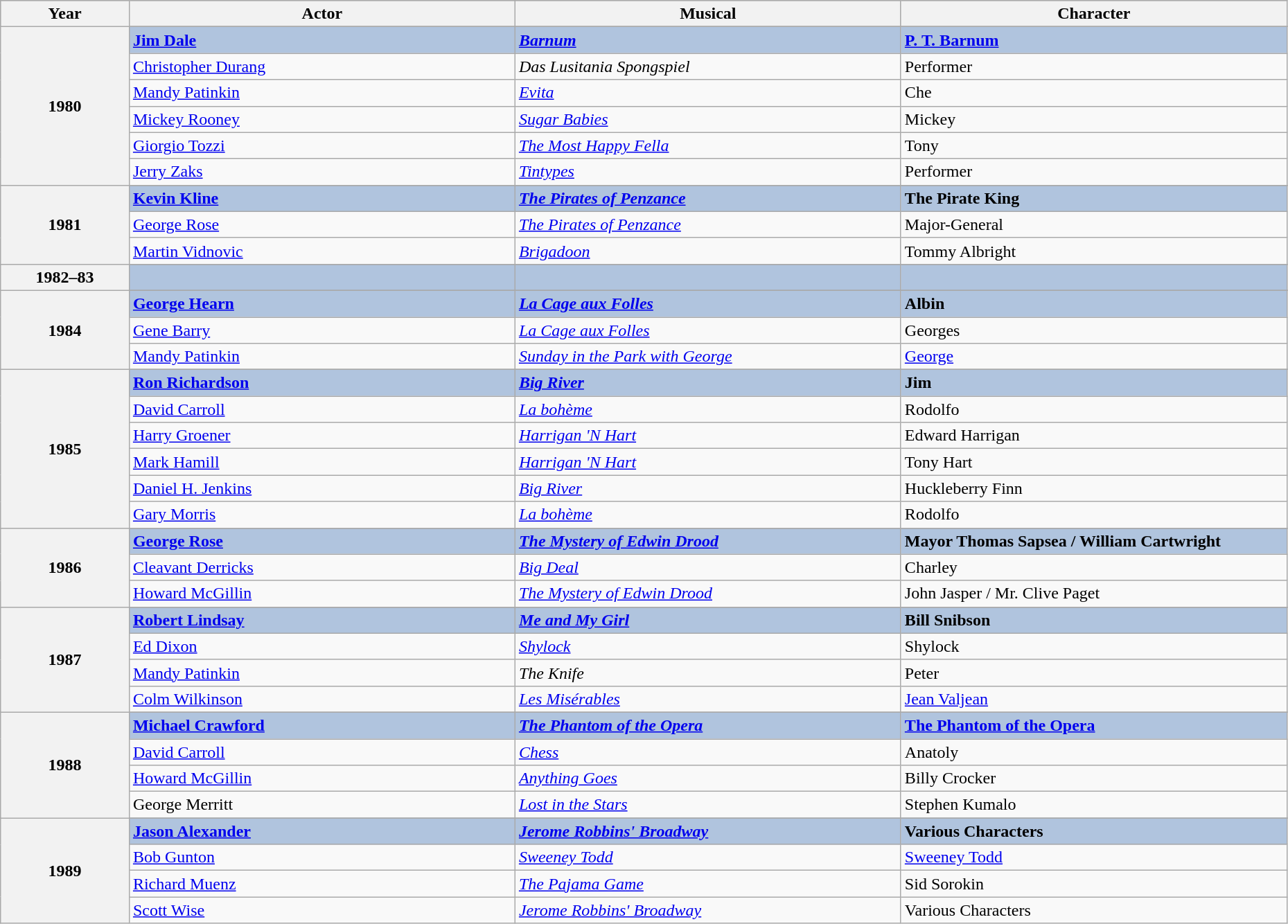<table class="wikitable" style="width:98%;">
<tr style="background:#bebebe;">
<th style="width:10%;">Year</th>
<th style="width:30%;">Actor</th>
<th style="width:30%;">Musical</th>
<th style="width:30%;">Character</th>
</tr>
<tr>
<th rowspan="7">1980</th>
</tr>
<tr style="background:#B0C4DE">
<td><strong><a href='#'>Jim Dale</a></strong></td>
<td><strong><em><a href='#'>Barnum</a></em></strong></td>
<td><strong><a href='#'>P. T. Barnum</a></strong></td>
</tr>
<tr>
<td><a href='#'>Christopher Durang</a></td>
<td><em>Das Lusitania Spongspiel</em></td>
<td>Performer</td>
</tr>
<tr>
<td><a href='#'>Mandy Patinkin</a></td>
<td><em><a href='#'>Evita</a></em></td>
<td>Che</td>
</tr>
<tr>
<td><a href='#'>Mickey Rooney</a></td>
<td><em><a href='#'>Sugar Babies</a></em></td>
<td>Mickey</td>
</tr>
<tr>
<td><a href='#'>Giorgio Tozzi</a></td>
<td><em><a href='#'>The Most Happy Fella</a></em></td>
<td>Tony</td>
</tr>
<tr>
<td><a href='#'>Jerry Zaks</a></td>
<td><em><a href='#'>Tintypes</a></em></td>
<td>Performer</td>
</tr>
<tr>
<th rowspan="4">1981</th>
</tr>
<tr style="background:#B0C4DE">
<td><strong><a href='#'>Kevin Kline</a></strong></td>
<td><strong><em><a href='#'>The Pirates of Penzance</a></em></strong></td>
<td><strong>The Pirate King </strong></td>
</tr>
<tr>
<td><a href='#'>George Rose</a></td>
<td><em><a href='#'>The Pirates of Penzance</a></em></td>
<td>Major-General</td>
</tr>
<tr>
<td><a href='#'>Martin Vidnovic</a></td>
<td><em><a href='#'>Brigadoon</a></em></td>
<td>Tommy Albright</td>
</tr>
<tr>
<th rowspan="2">1982–83</th>
</tr>
<tr style="background:#B0C4DE">
<td></td>
<td></td>
<td></td>
</tr>
<tr>
<th rowspan="4">1984</th>
</tr>
<tr style="background:#B0C4DE">
<td><strong><a href='#'>George Hearn</a></strong></td>
<td><strong><em><a href='#'>La Cage aux Folles</a></em></strong></td>
<td><strong>Albin </strong></td>
</tr>
<tr>
<td><a href='#'>Gene Barry</a></td>
<td><em><a href='#'>La Cage aux Folles</a></em></td>
<td>Georges</td>
</tr>
<tr>
<td><a href='#'>Mandy Patinkin</a></td>
<td><em><a href='#'>Sunday in the Park with George</a></em></td>
<td><a href='#'>George</a></td>
</tr>
<tr>
<th rowspan="7">1985</th>
</tr>
<tr style="background:#B0C4DE">
<td><strong><a href='#'>Ron Richardson</a></strong></td>
<td><strong><em><a href='#'>Big River</a></em></strong></td>
<td><strong>Jim</strong></td>
</tr>
<tr>
<td><a href='#'>David Carroll</a></td>
<td><em><a href='#'>La bohème</a></em></td>
<td>Rodolfo</td>
</tr>
<tr>
<td><a href='#'>Harry Groener</a></td>
<td><em><a href='#'>Harrigan 'N Hart</a></em></td>
<td>Edward Harrigan</td>
</tr>
<tr>
<td><a href='#'>Mark Hamill</a></td>
<td><em><a href='#'>Harrigan 'N Hart</a></em></td>
<td>Tony Hart</td>
</tr>
<tr>
<td><a href='#'>Daniel H. Jenkins</a></td>
<td><em><a href='#'>Big River</a></em></td>
<td>Huckleberry Finn</td>
</tr>
<tr>
<td><a href='#'>Gary Morris</a></td>
<td><em><a href='#'>La bohème</a></em></td>
<td>Rodolfo</td>
</tr>
<tr>
<th rowspan="4">1986</th>
</tr>
<tr style="background:#B0C4DE">
<td><strong><a href='#'>George Rose</a></strong></td>
<td><strong><em><a href='#'>The Mystery of Edwin Drood</a></em></strong></td>
<td><strong>Mayor Thomas Sapsea / William Cartwright </strong></td>
</tr>
<tr>
<td><a href='#'>Cleavant Derricks</a></td>
<td><em><a href='#'>Big Deal</a></em></td>
<td>Charley</td>
</tr>
<tr>
<td><a href='#'>Howard McGillin</a></td>
<td><em><a href='#'>The Mystery of Edwin Drood</a></em></td>
<td>John Jasper / Mr. Clive Paget</td>
</tr>
<tr>
<th rowspan="5">1987</th>
</tr>
<tr style="background:#B0C4DE">
<td><strong><a href='#'>Robert Lindsay</a></strong></td>
<td><strong><em><a href='#'>Me and My Girl</a></em></strong></td>
<td><strong>Bill Snibson </strong></td>
</tr>
<tr>
<td><a href='#'>Ed Dixon</a></td>
<td><em><a href='#'>Shylock</a></em></td>
<td>Shylock</td>
</tr>
<tr>
<td><a href='#'>Mandy Patinkin</a></td>
<td><em>The Knife</em></td>
<td>Peter</td>
</tr>
<tr>
<td><a href='#'>Colm Wilkinson</a></td>
<td><em><a href='#'>Les Misérables</a></em></td>
<td><a href='#'>Jean Valjean</a></td>
</tr>
<tr>
<th rowspan="5">1988</th>
</tr>
<tr style="background:#B0C4DE">
<td><strong><a href='#'>Michael Crawford</a></strong></td>
<td><strong><em><a href='#'>The Phantom of the Opera</a></em></strong></td>
<td><strong><a href='#'>The Phantom of the Opera</a></strong></td>
</tr>
<tr>
<td><a href='#'>David Carroll</a></td>
<td><em><a href='#'>Chess</a></em></td>
<td>Anatoly</td>
</tr>
<tr>
<td><a href='#'>Howard McGillin</a></td>
<td><em><a href='#'>Anything Goes</a></em></td>
<td>Billy Crocker</td>
</tr>
<tr>
<td>George Merritt</td>
<td><em><a href='#'>Lost in the Stars</a></em></td>
<td>Stephen Kumalo</td>
</tr>
<tr>
<th rowspan="5">1989</th>
</tr>
<tr style="background:#B0C4DE">
<td><strong><a href='#'>Jason Alexander</a></strong></td>
<td><strong><em><a href='#'>Jerome Robbins' Broadway</a></em></strong></td>
<td><strong>Various Characters </strong></td>
</tr>
<tr>
<td><a href='#'>Bob Gunton</a></td>
<td><em><a href='#'>Sweeney Todd</a></em></td>
<td><a href='#'>Sweeney Todd</a></td>
</tr>
<tr>
<td><a href='#'>Richard Muenz</a></td>
<td><em><a href='#'>The Pajama Game</a></em></td>
<td>Sid Sorokin</td>
</tr>
<tr>
<td><a href='#'>Scott Wise</a></td>
<td><em><a href='#'>Jerome Robbins' Broadway</a></em></td>
<td>Various Characters</td>
</tr>
</table>
